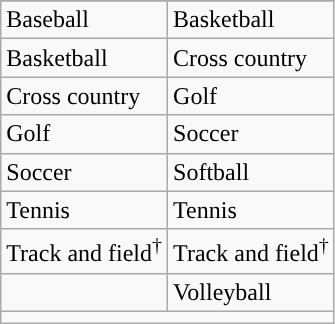<table class="wikitable">
<tr>
</tr>
<tr>
<td>Baseball</td>
<td>Basketball</td>
</tr>
<tr>
<td>Basketball</td>
<td>Cross country</td>
</tr>
<tr>
<td>Cross country</td>
<td>Golf</td>
</tr>
<tr>
<td>Golf</td>
<td>Soccer</td>
</tr>
<tr>
<td>Soccer</td>
<td>Softball</td>
</tr>
<tr>
<td>Tennis</td>
<td>Tennis</td>
</tr>
<tr>
<td>Track and field<sup>†</sup></td>
<td>Track and field<sup>†</sup></td>
</tr>
<tr>
<td></td>
<td>Volleyball</td>
</tr>
<tr>
<td colspan="2"></td>
</tr>
</table>
